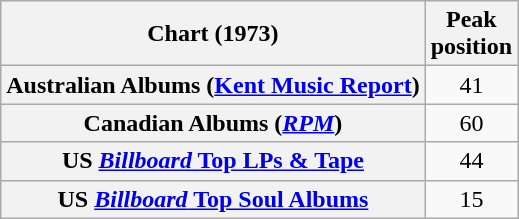<table class="wikitable sortable plainrowheaders" style="text-align:center;">
<tr>
<th scope="col">Chart (1973)</th>
<th scope="col">Peak<br> position</th>
</tr>
<tr>
<th scope="row">Australian Albums (<a href='#'>Kent Music Report</a>)</th>
<td>41</td>
</tr>
<tr>
<th scope="row">Canadian Albums (<em><a href='#'>RPM</a></em>)</th>
<td>60</td>
</tr>
<tr>
<th scope="row">US <a href='#'><em>Billboard</em> Top LPs & Tape</a></th>
<td>44</td>
</tr>
<tr>
<th scope="row">US <a href='#'><em>Billboard</em> Top Soul Albums</a></th>
<td>15</td>
</tr>
</table>
